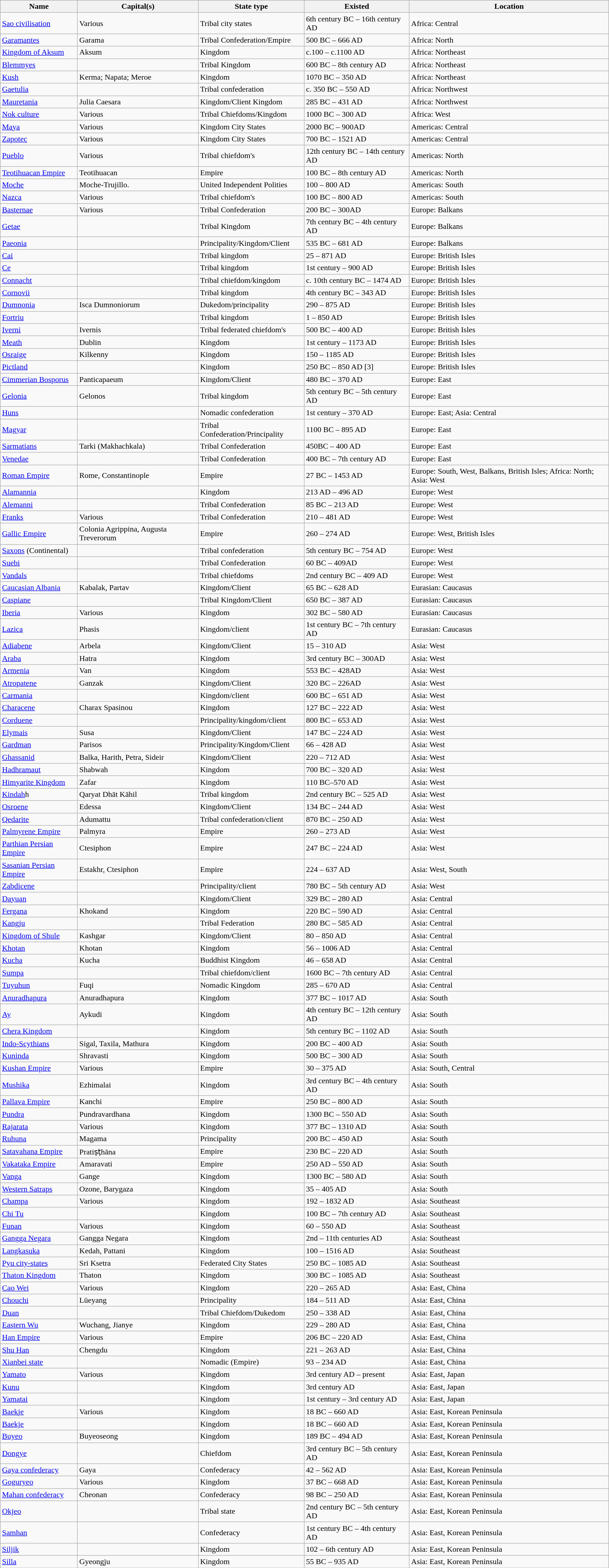<table class="wikitable sortable">
<tr>
<th>Name</th>
<th>Capital(s)</th>
<th>State type</th>
<th>Existed</th>
<th>Location</th>
</tr>
<tr>
<td><a href='#'>Sao civilisation</a></td>
<td>Various</td>
<td>Tribal city states</td>
<td>6th century BC – 16th century AD</td>
<td>Africa: Central</td>
</tr>
<tr>
<td><a href='#'>Garamantes</a></td>
<td>Garama</td>
<td>Tribal Confederation/Empire</td>
<td>500 BC – 666 AD</td>
<td>Africa: North</td>
</tr>
<tr>
<td><a href='#'>Kingdom of Aksum</a></td>
<td>Aksum</td>
<td>Kingdom</td>
<td>c.100 – c.1100 AD</td>
<td>Africa: Northeast</td>
</tr>
<tr>
<td><a href='#'>Blemmyes</a></td>
<td></td>
<td>Tribal Kingdom</td>
<td>600 BC – 8th century AD</td>
<td>Africa: Northeast</td>
</tr>
<tr>
<td><a href='#'>Kush</a></td>
<td>Kerma; Napata; Meroe</td>
<td>Kingdom</td>
<td>1070 BC – 350 AD</td>
<td>Africa: Northeast</td>
</tr>
<tr>
<td><a href='#'>Gaetulia</a></td>
<td></td>
<td>Tribal confederation</td>
<td>c. 350 BC – 550 AD</td>
<td>Africa: Northwest</td>
</tr>
<tr>
<td><a href='#'>Mauretania</a></td>
<td>Julia Caesara</td>
<td>Kingdom/Client Kingdom</td>
<td>285 BC – 431 AD</td>
<td>Africa: Northwest</td>
</tr>
<tr>
<td><a href='#'>Nok culture</a></td>
<td>Various</td>
<td>Tribal Chiefdoms/Kingdom</td>
<td>1000 BC – 300 AD</td>
<td>Africa: West</td>
</tr>
<tr>
<td><a href='#'>Maya</a></td>
<td>Various</td>
<td>Kingdom City States</td>
<td>2000 BC – 900AD</td>
<td>Americas: Central</td>
</tr>
<tr>
<td><a href='#'>Zapotec</a></td>
<td>Various</td>
<td>Kingdom City States</td>
<td>700 BC – 1521 AD</td>
<td>Americas: Central</td>
</tr>
<tr>
<td><a href='#'>Pueblo</a></td>
<td>Various</td>
<td>Tribal chiefdom's</td>
<td>12th century BC – 14th century AD</td>
<td>Americas: North</td>
</tr>
<tr>
<td><a href='#'>Teotihuacan Empire</a></td>
<td>Teotihuacan</td>
<td>Empire</td>
<td>100 BC – 8th century AD</td>
<td>Americas: North</td>
</tr>
<tr>
<td><a href='#'>Moche</a></td>
<td>Moche-Trujillo.</td>
<td>United Independent Polities</td>
<td>100 – 800 AD</td>
<td>Americas: South</td>
</tr>
<tr>
<td><a href='#'>Nazca</a></td>
<td>Various</td>
<td>Tribal chiefdom's</td>
<td>100 BC – 800 AD</td>
<td>Americas: South</td>
</tr>
<tr>
<td><a href='#'>Basternae</a></td>
<td>Various</td>
<td>Tribal Confederation</td>
<td>200 BC – 300AD</td>
<td>Europe: Balkans</td>
</tr>
<tr>
<td><a href='#'>Getae</a></td>
<td></td>
<td>Tribal Kingdom</td>
<td>7th century BC – 4th century AD</td>
<td>Europe: Balkans</td>
</tr>
<tr>
<td><a href='#'>Paeonia</a></td>
<td></td>
<td>Principality/Kingdom/Client</td>
<td>535 BC – 681 AD</td>
<td>Europe: Balkans</td>
</tr>
<tr>
<td><a href='#'>Cai</a></td>
<td></td>
<td>Tribal kingdom</td>
<td>25 – 871 AD</td>
<td>Europe: British Isles</td>
</tr>
<tr>
<td><a href='#'>Ce</a></td>
<td></td>
<td>Tribal kingdom</td>
<td>1st century – 900 AD</td>
<td>Europe: British Isles</td>
</tr>
<tr>
<td><a href='#'>Connacht</a></td>
<td></td>
<td>Tribal chiefdom/kingdom</td>
<td>c. 10th century BC – 1474 AD</td>
<td>Europe: British Isles</td>
</tr>
<tr>
<td><a href='#'>Cornovii</a></td>
<td></td>
<td>Tribal kingdom</td>
<td>4th century BC – 343 AD</td>
<td>Europe: British Isles</td>
</tr>
<tr>
<td><a href='#'>Dumnonia</a></td>
<td>Isca Dumnoniorum</td>
<td>Dukedom/principality</td>
<td>290 – 875 AD</td>
<td>Europe: British Isles</td>
</tr>
<tr>
<td><a href='#'>Fortriu</a></td>
<td></td>
<td>Tribal kingdom</td>
<td>1 – 850 AD</td>
<td>Europe: British Isles</td>
</tr>
<tr>
<td><a href='#'>Iverni</a></td>
<td>Ivernis</td>
<td>Tribal federated chiefdom's</td>
<td>500 BC – 400 AD</td>
<td>Europe: British Isles</td>
</tr>
<tr>
<td><a href='#'>Meath</a></td>
<td>Dublin</td>
<td>Kingdom</td>
<td>1st century – 1173 AD</td>
<td>Europe: British Isles</td>
</tr>
<tr>
<td><a href='#'>Osraige</a></td>
<td>Kilkenny</td>
<td>Kingdom</td>
<td>150 – 1185 AD</td>
<td>Europe: British Isles</td>
</tr>
<tr>
<td><a href='#'>Pictland</a></td>
<td></td>
<td>Kingdom</td>
<td>250 BC – 850 AD [3]</td>
<td>Europe: British Isles</td>
</tr>
<tr>
<td><a href='#'>Cimmerian Bosporus</a></td>
<td>Panticapaeum</td>
<td>Kingdom/Client</td>
<td>480 BC – 370 AD</td>
<td>Europe: East</td>
</tr>
<tr>
<td><a href='#'>Gelonia</a></td>
<td>Gelonos</td>
<td>Tribal kingdom</td>
<td>5th century BC – 5th century AD</td>
<td>Europe: East</td>
</tr>
<tr>
<td><a href='#'>Huns</a></td>
<td></td>
<td>Nomadic confederation</td>
<td>1st century – 370 AD</td>
<td>Europe: East; Asia: Central</td>
</tr>
<tr>
<td><a href='#'>Magyar</a></td>
<td></td>
<td>Tribal Confederation/Principality</td>
<td>1100 BC – 895 AD</td>
<td>Europe: East</td>
</tr>
<tr>
<td><a href='#'>Sarmatians</a></td>
<td>Tarki (Makhachkala)</td>
<td>Tribal Confederation</td>
<td>450BC – 400 AD</td>
<td>Europe: East</td>
</tr>
<tr>
<td><a href='#'>Venedae</a></td>
<td></td>
<td>Tribal Confederation</td>
<td>400 BC – 7th century AD</td>
<td>Europe: East</td>
</tr>
<tr>
<td><a href='#'>Roman Empire</a></td>
<td>Rome, Constantinople</td>
<td>Empire</td>
<td>27 BC – 1453 AD</td>
<td>Europe: South, West, Balkans, British Isles; Africa: North; Asia: West</td>
</tr>
<tr>
<td><a href='#'>Alamannia</a></td>
<td></td>
<td>Kingdom</td>
<td>213 AD – 496 AD</td>
<td>Europe: West</td>
</tr>
<tr>
<td><a href='#'>Alemanni</a></td>
<td></td>
<td>Tribal Confederation</td>
<td>85 BC – 213 AD</td>
<td>Europe: West</td>
</tr>
<tr>
<td><a href='#'>Franks</a></td>
<td>Various</td>
<td>Tribal Confederation</td>
<td>210 – 481 AD</td>
<td>Europe: West</td>
</tr>
<tr>
<td><a href='#'>Gallic Empire</a></td>
<td>Colonia Agrippina, Augusta Treverorum</td>
<td>Empire</td>
<td>260 – 274 AD</td>
<td>Europe: West, British Isles</td>
</tr>
<tr>
<td><a href='#'>Saxons</a> (Continental)</td>
<td></td>
<td>Tribal confederation</td>
<td>5th century BC – 754 AD</td>
<td>Europe: West</td>
</tr>
<tr>
<td><a href='#'>Suebi</a></td>
<td></td>
<td>Tribal Confederation</td>
<td>60 BC – 409AD</td>
<td>Europe: West</td>
</tr>
<tr>
<td><a href='#'>Vandals</a></td>
<td></td>
<td>Tribal chiefdoms</td>
<td>2nd century BC – 409 AD</td>
<td>Europe: West</td>
</tr>
<tr>
<td><a href='#'>Caucasian Albania</a></td>
<td>Kabalak, Partav</td>
<td>Kingdom/Client</td>
<td>65 BC – 628 AD</td>
<td>Eurasian: Caucasus</td>
</tr>
<tr>
<td><a href='#'>Caspiane</a></td>
<td></td>
<td>Tribal Kingdom/Client</td>
<td>650 BC – 387 AD</td>
<td>Eurasian: Caucasus</td>
</tr>
<tr>
<td><a href='#'>Iberia</a></td>
<td>Various</td>
<td>Kingdom</td>
<td>302 BC – 580 AD</td>
<td>Eurasian: Caucasus</td>
</tr>
<tr>
<td><a href='#'>Lazica</a></td>
<td>Phasis</td>
<td>Kingdom/client</td>
<td>1st century BC – 7th century AD</td>
<td>Eurasian: Caucasus</td>
</tr>
<tr>
<td><a href='#'>Adiabene</a></td>
<td>Arbela</td>
<td>Kingdom/Client</td>
<td>15 – 310 AD</td>
<td>Asia: West</td>
</tr>
<tr>
<td><a href='#'>Araba</a></td>
<td>Hatra</td>
<td>Kingdom</td>
<td>3rd century BC – 300AD</td>
<td>Asia: West</td>
</tr>
<tr>
<td><a href='#'>Armenia</a></td>
<td>Van</td>
<td>Kingdom</td>
<td>553 BC – 428AD</td>
<td>Asia: West</td>
</tr>
<tr>
<td><a href='#'>Atropatene</a></td>
<td>Ganzak</td>
<td>Kingdom/Client</td>
<td>320 BC – 226AD</td>
<td>Asia: West</td>
</tr>
<tr>
<td><a href='#'>Carmania</a></td>
<td></td>
<td>Kingdom/client</td>
<td>600 BC – 651 AD</td>
<td>Asia: West</td>
</tr>
<tr>
<td><a href='#'>Characene</a></td>
<td>Charax Spasinou</td>
<td>Kingdom</td>
<td>127 BC – 222 AD</td>
<td>Asia: West</td>
</tr>
<tr>
<td><a href='#'>Corduene</a></td>
<td></td>
<td>Principality/kingdom/client</td>
<td>800 BC – 653 AD</td>
<td>Asia: West</td>
</tr>
<tr>
<td><a href='#'>Elymais</a></td>
<td>Susa</td>
<td>Kingdom/Client</td>
<td>147 BC – 224 AD</td>
<td>Asia: West</td>
</tr>
<tr>
<td><a href='#'>Gardman</a></td>
<td>Parisos</td>
<td>Principality/Kingdom/Client</td>
<td>66 – 428 AD</td>
<td>Asia: West</td>
</tr>
<tr>
<td><a href='#'>Ghassanid</a></td>
<td>Balka, Harith, Petra, Sideir</td>
<td>Kingdom/Client</td>
<td>220 – 712 AD</td>
<td>Asia: West</td>
</tr>
<tr>
<td><a href='#'>Hadhramaut</a></td>
<td>Shabwah</td>
<td>Kingdom</td>
<td>700 BC – 320 AD</td>
<td>Asia: West</td>
</tr>
<tr>
<td><a href='#'>Himyarite Kingdom</a></td>
<td>Zafar</td>
<td>Kingdom</td>
<td>110 BC–570 AD</td>
<td>Asia: West</td>
</tr>
<tr>
<td><a href='#'>Kindah</a>h</td>
<td>Qaryat Dhāt Kāhil</td>
<td>Tribal kingdom</td>
<td>2nd century BC – 525 AD</td>
<td>Asia: West</td>
</tr>
<tr>
<td><a href='#'>Osroene</a></td>
<td>Edessa</td>
<td>Kingdom/Client</td>
<td>134 BC – 244 AD</td>
<td>Asia: West</td>
</tr>
<tr>
<td><a href='#'>Qedarite</a></td>
<td>Adumattu</td>
<td>Tribal confederation/client</td>
<td>870 BC – 250 AD</td>
<td>Asia: West</td>
</tr>
<tr>
<td><a href='#'>Palmyrene Empire</a></td>
<td>Palmyra</td>
<td>Empire</td>
<td>260 – 273 AD</td>
<td>Asia: West</td>
</tr>
<tr>
<td><a href='#'>Parthian Persian Empire</a></td>
<td>Ctesiphon</td>
<td>Empire</td>
<td>247 BC – 224 AD</td>
<td>Asia: West</td>
</tr>
<tr>
<td><a href='#'>Sasanian Persian Empire</a></td>
<td>Estakhr, Ctesiphon</td>
<td>Empire</td>
<td>224 – 637 AD</td>
<td>Asia: West, South</td>
</tr>
<tr>
<td><a href='#'>Zabdicene</a></td>
<td></td>
<td>Principality/client</td>
<td>780 BC – 5th century AD</td>
<td>Asia: West</td>
</tr>
<tr>
<td><a href='#'>Dayuan</a></td>
<td></td>
<td>Kingdom/Client</td>
<td>329 BC – 280 AD</td>
<td>Asia: Central</td>
</tr>
<tr>
<td><a href='#'>Fergana</a></td>
<td>Khokand</td>
<td>Kingdom</td>
<td>220 BC – 590 AD</td>
<td>Asia: Central</td>
</tr>
<tr>
<td><a href='#'>Kangju</a></td>
<td></td>
<td>Tribal Federation</td>
<td>280 BC – 585 AD</td>
<td>Asia: Central</td>
</tr>
<tr>
<td><a href='#'>Kingdom of Shule</a></td>
<td>Kashgar</td>
<td>Kingdom/Client</td>
<td>80 – 850 AD</td>
<td>Asia: Central</td>
</tr>
<tr>
<td><a href='#'>Khotan</a></td>
<td>Khotan</td>
<td>Kingdom</td>
<td>56 – 1006 AD</td>
<td>Asia: Central</td>
</tr>
<tr>
<td><a href='#'>Kucha</a></td>
<td>Kucha</td>
<td>Buddhist Kingdom</td>
<td>46 – 658 AD</td>
<td>Asia: Central</td>
</tr>
<tr>
<td><a href='#'>Sumpa</a></td>
<td></td>
<td>Tribal chiefdom/client</td>
<td>1600 BC – 7th century AD</td>
<td>Asia: Central</td>
</tr>
<tr>
<td><a href='#'>Tuyuhun</a></td>
<td>Fuqi</td>
<td>Nomadic Kingdom</td>
<td>285 – 670 AD</td>
<td>Asia: Central</td>
</tr>
<tr>
<td><a href='#'>Anuradhapura</a></td>
<td>Anuradhapura</td>
<td>Kingdom</td>
<td>377 BC – 1017 AD</td>
<td>Asia: South</td>
</tr>
<tr>
<td><a href='#'>Ay</a></td>
<td>Aykudi</td>
<td>Kingdom</td>
<td>4th century BC – 12th century AD</td>
<td>Asia: South</td>
</tr>
<tr>
<td><a href='#'>Chera Kingdom</a></td>
<td></td>
<td>Kingdom</td>
<td>5th century BC – 1102 AD</td>
<td>Asia: South</td>
</tr>
<tr>
<td><a href='#'>Indo-Scythians</a></td>
<td>Sigal, Taxila, Mathura</td>
<td>Kingdom</td>
<td>200 BC – 400 AD</td>
<td>Asia: South</td>
</tr>
<tr>
<td><a href='#'>Kuninda</a></td>
<td>Shravasti</td>
<td>Kingdom</td>
<td>500 BC – 300 AD</td>
<td>Asia: South</td>
</tr>
<tr>
<td><a href='#'>Kushan Empire</a></td>
<td>Various</td>
<td>Empire</td>
<td>30 – 375 AD</td>
<td>Asia: South, Central</td>
</tr>
<tr>
<td><a href='#'>Mushika</a></td>
<td>Ezhimalai</td>
<td>Kingdom</td>
<td>3rd century BC – 4th century AD</td>
<td>Asia: South</td>
</tr>
<tr>
<td><a href='#'>Pallava Empire</a></td>
<td>Kanchi</td>
<td>Empire</td>
<td>250 BC – 800 AD</td>
<td>Asia: South</td>
</tr>
<tr>
<td><a href='#'>Pundra</a></td>
<td>Pundravardhana</td>
<td>Kingdom</td>
<td>1300 BC – 550 AD</td>
<td>Asia: South</td>
</tr>
<tr>
<td><a href='#'>Rajarata</a></td>
<td>Various</td>
<td>Kingdom</td>
<td>377 BC – 1310 AD</td>
<td>Asia: South</td>
</tr>
<tr>
<td><a href='#'>Ruhuna</a></td>
<td>Magama</td>
<td>Principality</td>
<td>200 BC – 450 AD</td>
<td>Asia: South</td>
</tr>
<tr>
<td><a href='#'>Satavahana Empire</a></td>
<td>Pratiṣṭhāna</td>
<td>Empire</td>
<td>230 BC – 220 AD</td>
<td>Asia: South</td>
</tr>
<tr>
<td><a href='#'>Vakataka Empire</a></td>
<td>Amaravati</td>
<td>Empire</td>
<td>250 AD – 550 AD</td>
<td>Asia: South</td>
</tr>
<tr>
<td><a href='#'>Vanga</a></td>
<td>Gange</td>
<td>Kingdom</td>
<td>1300 BC – 580 AD</td>
<td>Asia: South</td>
</tr>
<tr>
<td><a href='#'>Western Satraps</a></td>
<td>Ozone, Barygaza</td>
<td>Kingdom</td>
<td>35 – 405 AD</td>
<td>Asia: South</td>
</tr>
<tr>
<td><a href='#'>Champa</a></td>
<td>Various</td>
<td>Kingdom</td>
<td>192 – 1832 AD</td>
<td>Asia: Southeast</td>
</tr>
<tr>
<td><a href='#'>Chi Tu</a></td>
<td></td>
<td>Kingdom</td>
<td>100 BC – 7th century AD</td>
<td>Asia: Southeast</td>
</tr>
<tr>
<td><a href='#'>Funan</a></td>
<td>Various</td>
<td>Kingdom</td>
<td>60 – 550 AD</td>
<td>Asia: Southeast</td>
</tr>
<tr>
<td><a href='#'>Gangga Negara</a></td>
<td>Gangga Negara</td>
<td>Kingdom</td>
<td>2nd – 11th centuries AD</td>
<td>Asia: Southeast</td>
</tr>
<tr>
<td><a href='#'>Langkasuka</a></td>
<td>Kedah, Pattani</td>
<td>Kingdom</td>
<td>100 – 1516 AD</td>
<td>Asia: Southeast</td>
</tr>
<tr>
<td><a href='#'>Pyu city-states</a></td>
<td>Sri Ksetra</td>
<td>Federated City States</td>
<td>250 BC – 1085 AD</td>
<td>Asia: Southeast</td>
</tr>
<tr>
<td><a href='#'>Thaton Kingdom</a></td>
<td>Thaton</td>
<td>Kingdom</td>
<td>300 BC – 1085 AD</td>
<td>Asia: Southeast</td>
</tr>
<tr>
<td><a href='#'>Cao Wei</a></td>
<td>Various</td>
<td>Kingdom</td>
<td>220 – 265 AD</td>
<td>Asia: East, China</td>
</tr>
<tr>
<td><a href='#'>Chouchi</a></td>
<td>Lüeyang</td>
<td>Principality</td>
<td>184 – 511 AD</td>
<td>Asia: East, China</td>
</tr>
<tr>
<td><a href='#'>Duan</a></td>
<td></td>
<td>Tribal Chiefdom/Dukedom</td>
<td>250 – 338 AD</td>
<td>Asia: East, China</td>
</tr>
<tr>
<td><a href='#'>Eastern Wu</a></td>
<td>Wuchang, Jianye</td>
<td>Kingdom</td>
<td>229 – 280 AD</td>
<td>Asia: East, China</td>
</tr>
<tr>
<td><a href='#'>Han Empire</a></td>
<td>Various</td>
<td>Empire</td>
<td>206 BC – 220 AD</td>
<td>Asia: East, China</td>
</tr>
<tr>
<td><a href='#'>Shu Han</a></td>
<td>Chengdu</td>
<td>Kingdom</td>
<td>221 – 263 AD</td>
<td>Asia: East, China</td>
</tr>
<tr>
<td><a href='#'>Xianbei state</a></td>
<td></td>
<td>Nomadic (Empire)</td>
<td>93 – 234 AD</td>
<td>Asia: East, China</td>
</tr>
<tr>
<td><a href='#'>Yamato</a></td>
<td>Various</td>
<td>Kingdom</td>
<td>3rd century AD – present</td>
<td>Asia: East, Japan</td>
</tr>
<tr>
<td><a href='#'>Kunu</a></td>
<td></td>
<td>Kingdom</td>
<td>3rd century AD</td>
<td>Asia: East, Japan</td>
</tr>
<tr>
<td><a href='#'>Yamatai</a></td>
<td></td>
<td>Kingdom</td>
<td>1st century – 3rd century AD</td>
<td>Asia: East, Japan</td>
</tr>
<tr>
<td><a href='#'>Baekje</a></td>
<td>Various</td>
<td>Kingdom</td>
<td>18 BC – 660 AD</td>
<td>Asia: East, Korean Peninsula</td>
</tr>
<tr>
<td><a href='#'>Baekje</a></td>
<td></td>
<td>Kingdom</td>
<td>18 BC – 660 AD</td>
<td>Asia: East, Korean Peninsula</td>
</tr>
<tr>
<td><a href='#'>Buyeo</a></td>
<td>Buyeoseong</td>
<td>Kingdom</td>
<td>189 BC – 494 AD</td>
<td>Asia: East, Korean Peninsula</td>
</tr>
<tr>
<td><a href='#'>Dongye</a></td>
<td></td>
<td>Chiefdom</td>
<td>3rd century BC – 5th century AD</td>
<td>Asia: East, Korean Peninsula</td>
</tr>
<tr>
<td><a href='#'>Gaya confederacy</a></td>
<td>Gaya</td>
<td>Confederacy</td>
<td>42 – 562 AD</td>
<td>Asia: East, Korean Peninsula</td>
</tr>
<tr>
<td><a href='#'>Goguryeo</a></td>
<td>Various</td>
<td>Kingdom</td>
<td>37 BC – 668 AD</td>
<td>Asia: East, Korean Peninsula</td>
</tr>
<tr>
<td><a href='#'>Mahan confederacy</a></td>
<td>Cheonan</td>
<td>Confederacy</td>
<td>98 BC – 250 AD</td>
<td>Asia: East, Korean Peninsula</td>
</tr>
<tr>
<td><a href='#'>Okjeo</a></td>
<td></td>
<td>Tribal state</td>
<td>2nd century BC – 5th century AD</td>
<td>Asia: East, Korean Peninsula</td>
</tr>
<tr>
<td><a href='#'>Samhan</a></td>
<td></td>
<td>Confederacy</td>
<td>1st century BC – 4th century AD</td>
<td>Asia: East, Korean Peninsula</td>
</tr>
<tr>
<td><a href='#'>Siljik</a></td>
<td></td>
<td>Kingdom</td>
<td>102 – 6th century AD</td>
<td>Asia: East, Korean Peninsula</td>
</tr>
<tr>
<td><a href='#'>Silla</a></td>
<td>Gyeongju</td>
<td>Kingdom</td>
<td>55 BC – 935 AD</td>
<td>Asia: East, Korean Peninsula</td>
</tr>
<tr>
</tr>
</table>
